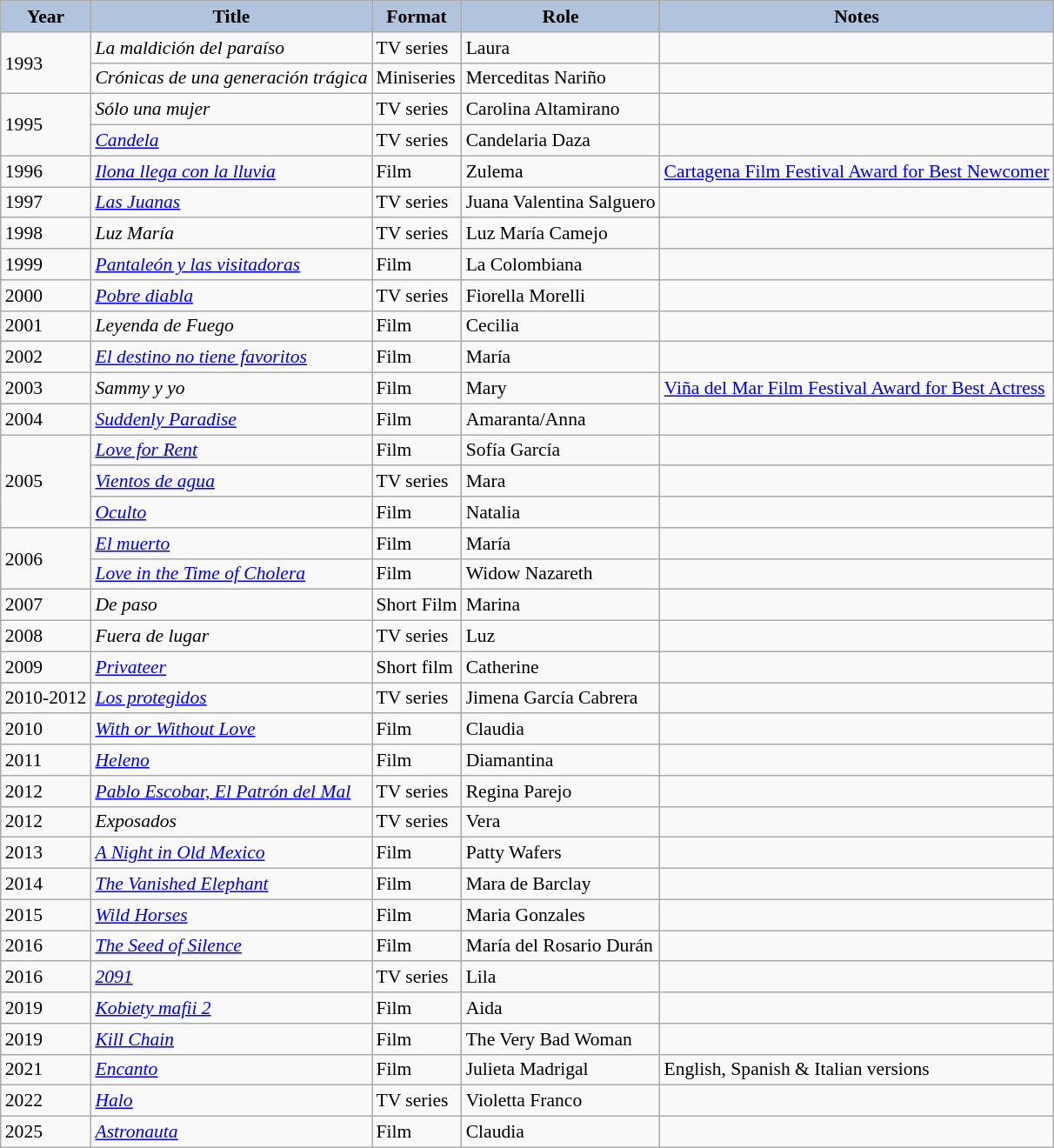<table class="wikitable" style="font-size:90%;">
<tr>
<th style="background:#B0C4DE;">Year</th>
<th style="background:#B0C4DE;">Title</th>
<th style="background:#B0C4DE;">Format</th>
<th style="background:#B0C4DE;">Role</th>
<th style="background:#B0C4DE;">Notes</th>
</tr>
<tr>
<td rowspan="2">1993</td>
<td><em>La maldición del paraíso</em></td>
<td>TV series</td>
<td>Laura</td>
<td></td>
</tr>
<tr>
<td><em>Crónicas de una generación trágica</em></td>
<td>Miniseries</td>
<td>Merceditas Nariño</td>
<td></td>
</tr>
<tr>
<td rowspan="2">1995</td>
<td><em>Sólo una mujer</em></td>
<td>TV series</td>
<td>Carolina Altamirano</td>
<td></td>
</tr>
<tr>
<td><em><a href='#'>Candela</a></em></td>
<td>TV series</td>
<td>Candelaria Daza</td>
<td></td>
</tr>
<tr>
<td>1996</td>
<td><em><a href='#'>Ilona llega con la lluvia</a></em></td>
<td>Film</td>
<td>Zulema</td>
<td><a href='#'>Cartagena Film Festival Award for Best Newcomer</a></td>
</tr>
<tr>
<td>1997</td>
<td><em><a href='#'>Las Juanas</a></em></td>
<td>TV series</td>
<td>Juana Valentina Salguero</td>
<td></td>
</tr>
<tr>
<td>1998</td>
<td><em>Luz María</em></td>
<td>TV series</td>
<td>Luz María Camejo</td>
<td></td>
</tr>
<tr>
<td>1999</td>
<td><em><a href='#'>Pantaleón y las visitadoras</a></em></td>
<td>Film</td>
<td>La Colombiana</td>
<td></td>
</tr>
<tr>
<td>2000</td>
<td><em><a href='#'>Pobre diabla</a></em></td>
<td>TV series</td>
<td>Fiorella Morelli</td>
<td></td>
</tr>
<tr>
<td>2001</td>
<td><em>Leyenda de Fuego</em></td>
<td>Film</td>
<td>Cecilia</td>
<td></td>
</tr>
<tr>
<td>2002</td>
<td><em><a href='#'>El destino no tiene favoritos</a></em></td>
<td>Film</td>
<td>María</td>
<td></td>
</tr>
<tr>
<td>2003</td>
<td><em>Sammy y yo</em></td>
<td>Film</td>
<td>Mary</td>
<td><a href='#'>Viña del Mar Film Festival Award for Best Actress</a></td>
</tr>
<tr>
<td>2004</td>
<td><em><a href='#'>Suddenly Paradise</a></em></td>
<td>Film</td>
<td>Amaranta/Anna</td>
<td></td>
</tr>
<tr>
<td rowspan="3">2005</td>
<td><em><a href='#'>Love for Rent</a></em></td>
<td>Film</td>
<td>Sofía García</td>
<td></td>
</tr>
<tr>
<td><em><a href='#'>Vientos de agua</a></em></td>
<td>TV series</td>
<td>Mara</td>
<td></td>
</tr>
<tr>
<td><em><a href='#'>Oculto</a></em></td>
<td>Film</td>
<td>Natalia</td>
<td></td>
</tr>
<tr>
<td rowspan="2">2006</td>
<td><em><a href='#'>El muerto</a></em></td>
<td>Film</td>
<td>María</td>
<td></td>
</tr>
<tr>
<td><em><a href='#'>Love in the Time of Cholera</a></em></td>
<td>Film</td>
<td>Widow Nazareth</td>
<td></td>
</tr>
<tr>
<td>2007</td>
<td><em>De paso</em></td>
<td>Short Film</td>
<td>Marina</td>
<td></td>
</tr>
<tr>
<td>2008</td>
<td><em>Fuera de lugar</em></td>
<td>TV series</td>
<td>Luz</td>
<td></td>
</tr>
<tr>
<td>2009</td>
<td><em><a href='#'>Privateer</a></em></td>
<td>Short film</td>
<td>Catherine</td>
<td></td>
</tr>
<tr>
<td>2010-2012</td>
<td><em><a href='#'>Los protegidos</a></em></td>
<td>TV series</td>
<td>Jimena García Cabrera</td>
<td></td>
</tr>
<tr>
<td>2010</td>
<td><em><a href='#'>With or Without Love</a></em></td>
<td>Film</td>
<td>Claudia</td>
</tr>
<tr>
<td>2011</td>
<td><em><a href='#'>Heleno</a></em></td>
<td>Film</td>
<td>Diamantina</td>
<td></td>
</tr>
<tr>
<td>2012</td>
<td><em><a href='#'>Pablo Escobar, El Patrón del Mal</a></em></td>
<td>TV series</td>
<td>Regina Parejo</td>
<td></td>
</tr>
<tr>
<td>2012</td>
<td><em>Exposados</em></td>
<td>TV series</td>
<td>Vera</td>
<td></td>
</tr>
<tr>
<td>2013</td>
<td><em><a href='#'>A Night in Old Mexico</a></em></td>
<td>Film</td>
<td>Patty Wafers</td>
<td></td>
</tr>
<tr>
<td>2014</td>
<td><em><a href='#'>The Vanished Elephant</a></em></td>
<td>Film</td>
<td>Mara de Barclay</td>
<td></td>
</tr>
<tr>
<td>2015</td>
<td><em><a href='#'>Wild Horses</a></em></td>
<td>Film</td>
<td>Maria Gonzales</td>
<td></td>
</tr>
<tr>
<td>2016</td>
<td><em><a href='#'>The Seed of Silence</a></em></td>
<td>Film</td>
<td>María del Rosario Durán</td>
<td></td>
</tr>
<tr>
<td>2016</td>
<td><em><a href='#'>2091</a></em></td>
<td>TV series</td>
<td>Lila</td>
<td></td>
</tr>
<tr>
<td>2019</td>
<td><em><a href='#'>Kobiety mafii 2</a></em></td>
<td>Film</td>
<td>Aida</td>
<td></td>
</tr>
<tr>
<td>2019</td>
<td><em><a href='#'>Kill Chain</a></em></td>
<td>Film</td>
<td>The Very Bad Woman</td>
<td></td>
</tr>
<tr>
<td>2021</td>
<td><em><a href='#'>Encanto</a></em></td>
<td>Film</td>
<td>Julieta Madrigal</td>
<td>English, Spanish & Italian versions</td>
</tr>
<tr>
<td>2022</td>
<td><em><a href='#'>Halo</a></em></td>
<td>TV series</td>
<td>Violetta Franco</td>
<td></td>
</tr>
<tr>
<td>2025</td>
<td><em><a href='#'>Astronauta</a></em></td>
<td>Film</td>
<td>Claudia</td>
<td></td>
</tr>
</table>
